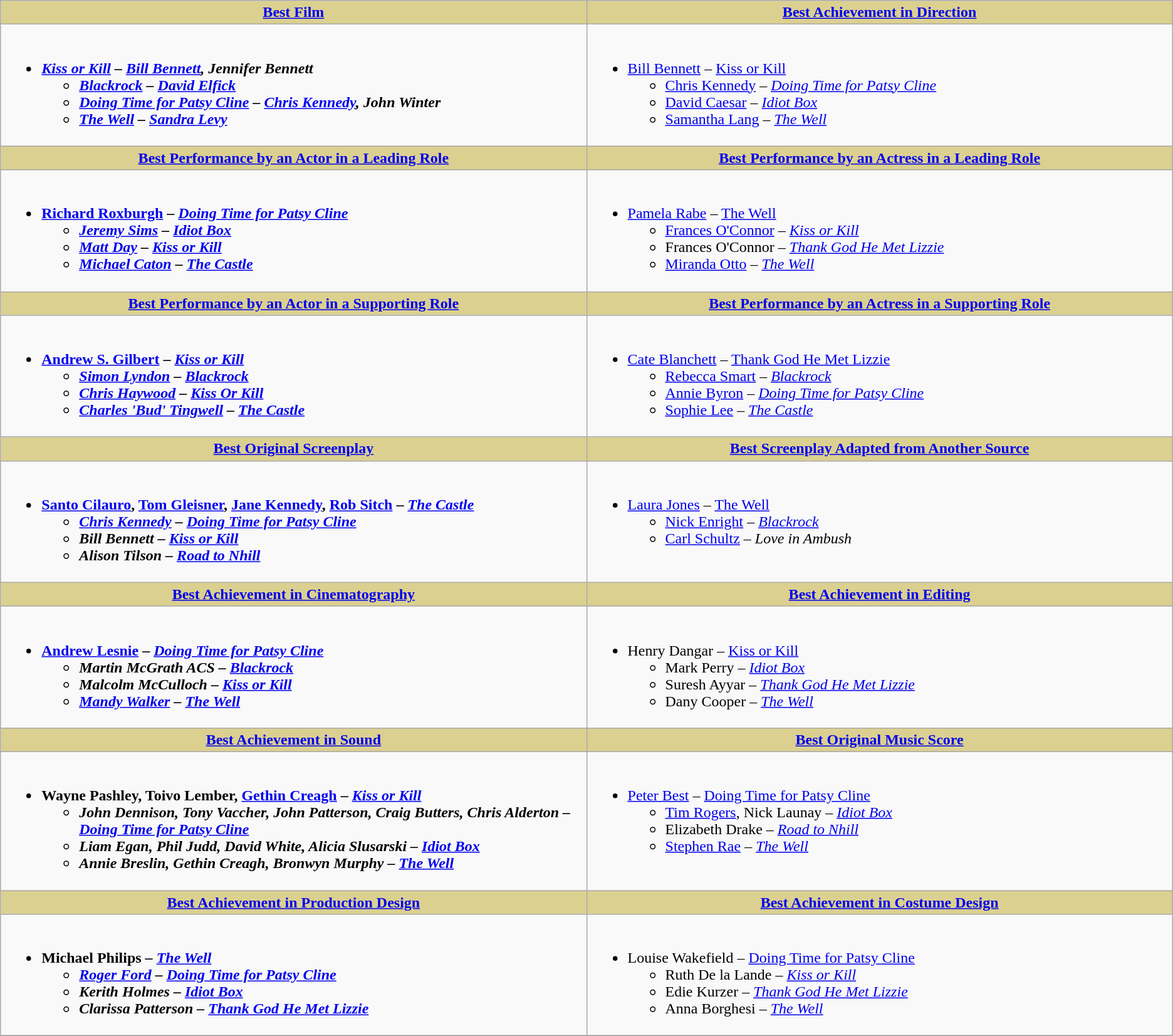<table class=wikitable style="width="100%">
<tr>
<th style="background:#DBD090;" ! width="50%"><a href='#'>Best Film</a></th>
<th style="background:#DBD090;" ! width="50%"><a href='#'>Best Achievement in Direction</a></th>
</tr>
<tr>
<td valign="top"><br><ul><li><strong><em><a href='#'>Kiss or Kill</a><em> – <a href='#'>Bill Bennett</a>, Jennifer Bennett<strong><ul><li></em><a href='#'>Blackrock</a><em> – <a href='#'>David Elfick</a></li><li></em><a href='#'>Doing Time for Patsy Cline</a><em> – <a href='#'>Chris Kennedy</a>, John Winter</li><li></em><a href='#'>The Well</a><em> – <a href='#'>Sandra Levy</a></li></ul></li></ul></td>
<td valign="top"><br><ul><li></strong><a href='#'>Bill Bennett</a> – </em><a href='#'>Kiss or Kill</a></em></strong><ul><li><a href='#'>Chris Kennedy</a> – <em><a href='#'>Doing Time for Patsy Cline</a></em></li><li><a href='#'>David Caesar</a> – <em><a href='#'>Idiot Box</a></em></li><li><a href='#'>Samantha Lang</a> – <em><a href='#'>The Well</a></em></li></ul></li></ul></td>
</tr>
<tr>
<th style="background:#DBD090;" ! width="50%"><a href='#'>Best Performance by an Actor in a Leading Role</a></th>
<th style="background:#DBD090;" ! width="50%"><a href='#'>Best Performance by an Actress in a Leading Role</a></th>
</tr>
<tr>
<td valign="top"><br><ul><li><strong><a href='#'>Richard Roxburgh</a> – <em><a href='#'>Doing Time for Patsy Cline</a><strong><em><ul><li><a href='#'>Jeremy Sims</a> – </em><a href='#'>Idiot Box</a><em></li><li><a href='#'>Matt Day</a> – </em><a href='#'>Kiss or Kill</a><em></li><li><a href='#'>Michael Caton</a> – </em><a href='#'>The Castle</a><em></li></ul></li></ul></td>
<td valign="top"><br><ul><li></strong><a href='#'>Pamela Rabe</a> – </em><a href='#'>The Well</a></em></strong><ul><li><a href='#'>Frances O'Connor</a> – <em><a href='#'>Kiss or Kill</a></em></li><li>Frances O'Connor – <em><a href='#'>Thank God He Met Lizzie</a></em></li><li><a href='#'>Miranda Otto</a> – <em><a href='#'>The Well</a></em></li></ul></li></ul></td>
</tr>
<tr>
<th style="background:#DBD090;" ! width="50%"><a href='#'>Best Performance by an Actor in a Supporting Role</a></th>
<th style="background:#DBD090;" ! width="50%"><a href='#'>Best Performance by an Actress in a Supporting Role</a></th>
</tr>
<tr>
<td valign="top"><br><ul><li><strong><a href='#'>Andrew S. Gilbert</a> – <em><a href='#'>Kiss or Kill</a><strong><em><ul><li><a href='#'>Simon Lyndon</a> – </em><a href='#'>Blackrock</a><em></li><li><a href='#'>Chris Haywood</a> – </em><a href='#'>Kiss Or Kill</a><em></li><li><a href='#'>Charles 'Bud' Tingwell</a> – </em><a href='#'>The Castle</a><em></li></ul></li></ul></td>
<td valign="top"><br><ul><li></strong><a href='#'>Cate Blanchett</a> – </em><a href='#'>Thank God He Met Lizzie</a></em></strong><ul><li><a href='#'>Rebecca Smart</a> – <em><a href='#'>Blackrock</a></em></li><li><a href='#'>Annie Byron</a> – <em><a href='#'>Doing Time for Patsy Cline</a></em></li><li><a href='#'>Sophie Lee</a> – <em><a href='#'>The Castle</a></em></li></ul></li></ul></td>
</tr>
<tr>
<th style="background:#DBD090;" ! width="50%"><a href='#'>Best Original Screenplay</a></th>
<th style="background:#DBD090;" ! width="50%"><a href='#'>Best Screenplay Adapted from Another Source</a></th>
</tr>
<tr>
<td valign="top"><br><ul><li><strong><a href='#'>Santo Cilauro</a>, <a href='#'>Tom Gleisner</a>, <a href='#'>Jane Kennedy</a>, <a href='#'>Rob Sitch</a> – <em><a href='#'>The Castle</a><strong><em><ul><li><a href='#'>Chris Kennedy</a> – </em><a href='#'>Doing Time for Patsy Cline</a><em></li><li>Bill Bennett – </em><a href='#'>Kiss or Kill</a><em></li><li>Alison Tilson – </em><a href='#'>Road to Nhill</a><em></li></ul></li></ul></td>
<td valign="top"><br><ul><li></strong><a href='#'>Laura Jones</a> – </em><a href='#'>The Well</a></em></strong><ul><li><a href='#'>Nick Enright</a> – <em><a href='#'>Blackrock</a></em></li><li><a href='#'>Carl Schultz</a> – <em>Love in Ambush</em></li></ul></li></ul></td>
</tr>
<tr>
<th style="background:#DBD090;" ! width="50%"><a href='#'>Best Achievement in Cinematography</a></th>
<th style="background:#DBD090;" ! width="50%"><a href='#'>Best Achievement in Editing</a></th>
</tr>
<tr>
<td valign="top"><br><ul><li><strong><a href='#'>Andrew Lesnie</a> – <em><a href='#'>Doing Time for Patsy Cline</a><strong><em><ul><li>Martin McGrath ACS – </em><a href='#'>Blackrock</a><em></li><li>Malcolm McCulloch – </em><a href='#'>Kiss or Kill</a><em></li><li><a href='#'>Mandy Walker</a> – </em><a href='#'>The Well</a><em></li></ul></li></ul></td>
<td valign="top"><br><ul><li></strong>Henry Dangar – </em><a href='#'>Kiss or Kill</a></em></strong><ul><li>Mark Perry – <em><a href='#'>Idiot Box</a></em></li><li>Suresh Ayyar – <em><a href='#'>Thank God He Met Lizzie</a></em></li><li>Dany Cooper – <em><a href='#'>The Well</a></em></li></ul></li></ul></td>
</tr>
<tr>
<th style="background:#DBD090;" ! width="50%"><a href='#'>Best Achievement in Sound</a></th>
<th style="background:#DBD090;" ! width="50%"><a href='#'>Best Original Music Score</a></th>
</tr>
<tr>
<td valign="top"><br><ul><li><strong>Wayne Pashley, Toivo Lember, <a href='#'>Gethin Creagh</a> – <em><a href='#'>Kiss or Kill</a><strong><em><ul><li>John Dennison, Tony Vaccher, John Patterson, Craig Butters, Chris Alderton – </em><a href='#'>Doing Time for Patsy Cline</a><em></li><li>Liam Egan, Phil Judd, David White, Alicia Slusarski – </em><a href='#'>Idiot Box</a><em></li><li>Annie Breslin, Gethin Creagh, Bronwyn Murphy – </em><a href='#'>The Well</a><em></li></ul></li></ul></td>
<td valign="top"><br><ul><li></strong><a href='#'>Peter Best</a> – </em><a href='#'>Doing Time for Patsy Cline</a></em></strong><ul><li><a href='#'>Tim Rogers</a>, Nick Launay – <em><a href='#'>Idiot Box</a></em></li><li>Elizabeth Drake – <em><a href='#'>Road to Nhill</a></em></li><li><a href='#'>Stephen Rae</a> – <em><a href='#'>The Well</a></em></li></ul></li></ul></td>
</tr>
<tr>
<th style="background:#DBD090;" ! width="50%"><a href='#'>Best Achievement in Production Design</a></th>
<th style="background:#DBD090;" ! width="50%"><a href='#'>Best Achievement in Costume Design</a></th>
</tr>
<tr>
<td valign="top"><br><ul><li><strong>Michael Philips – <em><a href='#'>The Well</a><strong><em><ul><li><a href='#'>Roger Ford</a> – </em><a href='#'>Doing Time for Patsy Cline</a><em></li><li>Kerith Holmes – </em><a href='#'>Idiot Box</a><em></li><li>Clarissa Patterson – </em><a href='#'>Thank God He Met Lizzie</a><em></li></ul></li></ul></td>
<td valign="top"><br><ul><li></strong>Louise Wakefield – </em><a href='#'>Doing Time for Patsy Cline</a></em></strong><ul><li>Ruth De la Lande – <em><a href='#'>Kiss or Kill</a></em></li><li>Edie Kurzer – <em><a href='#'>Thank God He Met Lizzie</a></em></li><li>Anna Borghesi – <em><a href='#'>The Well</a></em></li></ul></li></ul></td>
</tr>
<tr>
</tr>
</table>
